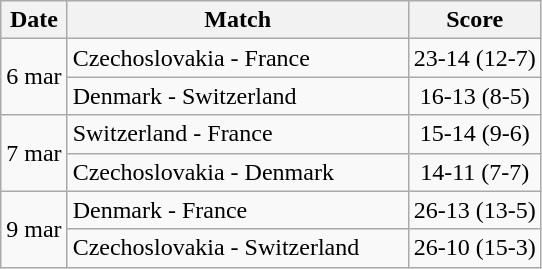<table class="wikitable" style="text-align:center;">
<tr>
<th>Date</th>
<th width=220px>Match</th>
<th>Score</th>
</tr>
<tr>
<td rowspan="2">6 mar</td>
<td align="left">Czechoslovakia - France</td>
<td>23-14 (12-7)</td>
</tr>
<tr>
<td align="left">Denmark - Switzerland</td>
<td>16-13 (8-5)</td>
</tr>
<tr>
<td rowspan="2">7 mar</td>
<td align="left">Switzerland - France</td>
<td>15-14 (9-6)</td>
</tr>
<tr>
<td align="left">Czechoslovakia - Denmark</td>
<td>14-11 (7-7)</td>
</tr>
<tr>
<td rowspan="2">9 mar</td>
<td align="left">Denmark - France</td>
<td>26-13 (13-5)</td>
</tr>
<tr>
<td align="left">Czechoslovakia - Switzerland</td>
<td>26-10 (15-3)</td>
</tr>
</table>
